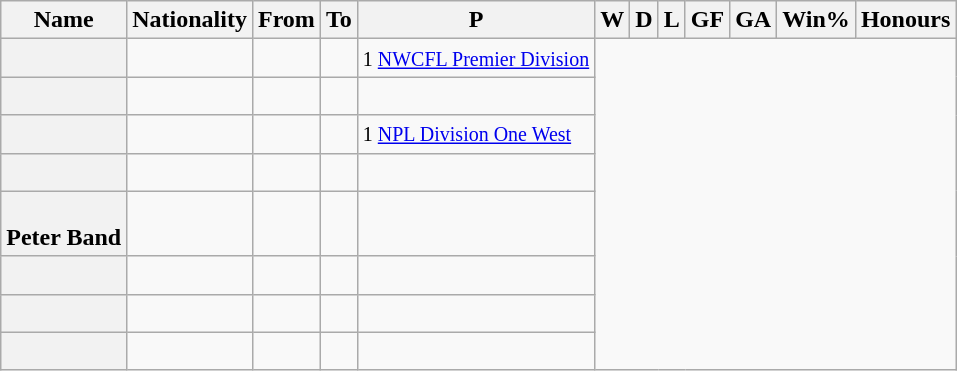<table class="wikitable sortable plainrowheaders">
<tr>
<th scope=col>Name</th>
<th scope=col>Nationality</th>
<th scope=col>From</th>
<th scope=col>To</th>
<th scope=col>P</th>
<th scope=col>W</th>
<th scope=col>D</th>
<th scope=col>L</th>
<th scope=col>GF</th>
<th scope=col>GA</th>
<th scope=col>Win%</th>
<th scope=col>Honours</th>
</tr>
<tr>
<th scope=row></th>
<td></td>
<td></td>
<td><br></td>
<td><small>1 <a href='#'>NWCFL Premier Division</a></small></td>
</tr>
<tr>
<th scope=row></th>
<td></td>
<td></td>
<td><br></td>
<td></td>
</tr>
<tr>
<th scope=row></th>
<td></td>
<td></td>
<td><br></td>
<td><small>1 <a href='#'>NPL Division One West</a></small></td>
</tr>
<tr>
<th scope=row></th>
<td></td>
<td></td>
<td><br></td>
<td></td>
</tr>
<tr>
<th scope=row><br>Peter Band<br></th>
<td><br><br></td>
<td></td>
<td><br></td>
<td></td>
</tr>
<tr>
<th scope="row"></th>
<td></td>
<td></td>
<td><br></td>
<td></td>
</tr>
<tr>
<th scope=row></th>
<td></td>
<td></td>
<td><br></td>
<td></td>
</tr>
<tr>
<th scope=row></th>
<td></td>
<td></td>
<td><br></td>
<td></td>
</tr>
</table>
